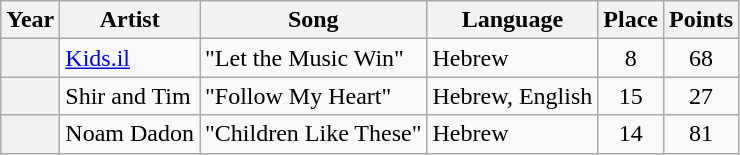<table class="wikitable sortable plainrowheaders">
<tr>
<th scope="col">Year</th>
<th scope="col">Artist</th>
<th scope="col">Song</th>
<th scope="col">Language</th>
<th scope="col" data-sort-type="number">Place</th>
<th scope="col" data-sort-type="number">Points</th>
</tr>
<tr>
<th scope="row" style="text-align:center;"></th>
<td><a href='#'>Kids.il</a></td>
<td>"Let the Music Win"</td>
<td>Hebrew</td>
<td style="text-align:center;">8</td>
<td style="text-align:center;">68</td>
</tr>
<tr>
<th scope="row" style="text-align:center;"></th>
<td>Shir and Tim</td>
<td>"Follow My Heart"</td>
<td>Hebrew, English</td>
<td style="text-align:center;">15</td>
<td style="text-align:center;">27</td>
</tr>
<tr>
<th scope="row" style="text-align:center;"></th>
<td>Noam Dadon</td>
<td>"Children Like These"</td>
<td>Hebrew</td>
<td style="text-align:center;">14</td>
<td style="text-align:center;">81</td>
</tr>
</table>
